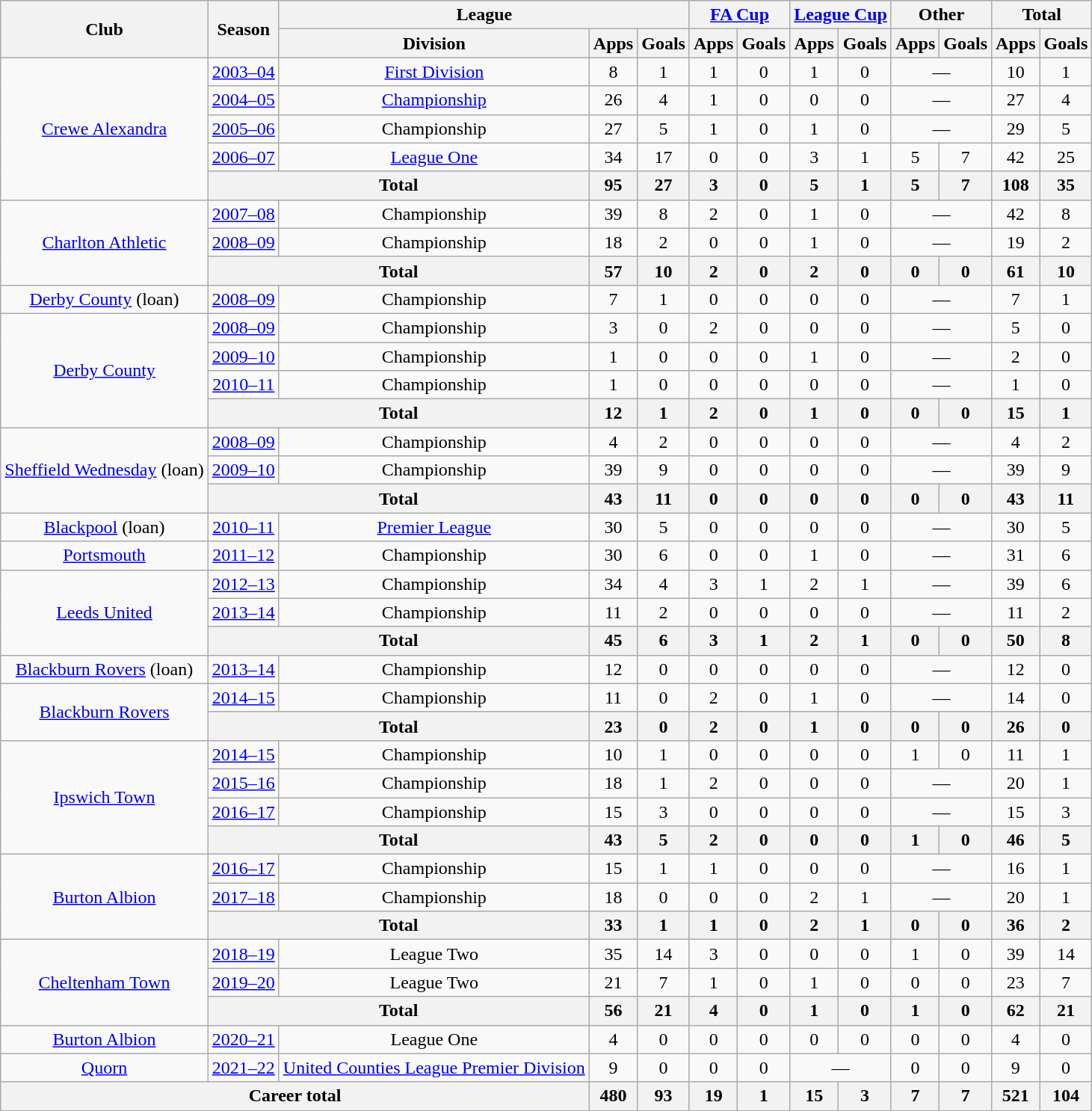<table class="wikitable" style="text-align:center">
<tr>
<th rowspan=2>Club</th>
<th rowspan=2>Season</th>
<th colspan=3>League</th>
<th colspan=2><a href='#'>FA Cup</a></th>
<th colspan=2><a href='#'>League Cup</a></th>
<th colspan=2>Other</th>
<th colspan=2>Total</th>
</tr>
<tr>
<th>Division</th>
<th>Apps</th>
<th>Goals</th>
<th>Apps</th>
<th>Goals</th>
<th>Apps</th>
<th>Goals</th>
<th>Apps</th>
<th>Goals</th>
<th>Apps</th>
<th>Goals</th>
</tr>
<tr>
<td rowspan=5><a href='#'>Crewe Alexandra</a></td>
<td><a href='#'>2003–04</a></td>
<td><a href='#'>First Division</a></td>
<td>8</td>
<td>1</td>
<td>1</td>
<td>0</td>
<td>1</td>
<td>0</td>
<td colspan=2>—</td>
<td>10</td>
<td>1</td>
</tr>
<tr>
<td><a href='#'>2004–05</a></td>
<td><a href='#'>Championship</a></td>
<td>26</td>
<td>4</td>
<td>1</td>
<td>0</td>
<td>0</td>
<td>0</td>
<td colspan=2>—</td>
<td>27</td>
<td>4</td>
</tr>
<tr>
<td><a href='#'>2005–06</a></td>
<td>Championship</td>
<td>27</td>
<td>5</td>
<td>1</td>
<td>0</td>
<td>1</td>
<td>0</td>
<td colspan=2>—</td>
<td>29</td>
<td>5</td>
</tr>
<tr>
<td><a href='#'>2006–07</a></td>
<td><a href='#'>League One</a></td>
<td>34</td>
<td>17</td>
<td>0</td>
<td>0</td>
<td>3</td>
<td>1</td>
<td>5</td>
<td>7</td>
<td>42</td>
<td>25</td>
</tr>
<tr>
<th colspan=2>Total</th>
<th>95</th>
<th>27</th>
<th>3</th>
<th>0</th>
<th>5</th>
<th>1</th>
<th>5</th>
<th>7</th>
<th>108</th>
<th>35</th>
</tr>
<tr>
<td rowspan=3><a href='#'>Charlton Athletic</a></td>
<td><a href='#'>2007–08</a></td>
<td>Championship</td>
<td>39</td>
<td>8</td>
<td>2</td>
<td>0</td>
<td>1</td>
<td>0</td>
<td colspan=2>—</td>
<td>42</td>
<td>8</td>
</tr>
<tr>
<td><a href='#'>2008–09</a></td>
<td>Championship</td>
<td>18</td>
<td>2</td>
<td>0</td>
<td>0</td>
<td>1</td>
<td>0</td>
<td colspan=2>—</td>
<td>19</td>
<td>2</td>
</tr>
<tr>
<th colspan=2>Total</th>
<th>57</th>
<th>10</th>
<th>2</th>
<th>0</th>
<th>2</th>
<th>0</th>
<th>0</th>
<th>0</th>
<th>61</th>
<th>10</th>
</tr>
<tr>
<td><a href='#'>Derby County</a> (loan)</td>
<td><a href='#'>2008–09</a></td>
<td>Championship</td>
<td>7</td>
<td>1</td>
<td>0</td>
<td>0</td>
<td>0</td>
<td>0</td>
<td colspan=2>—</td>
<td>7</td>
<td>1</td>
</tr>
<tr>
<td rowspan=4><a href='#'>Derby County</a></td>
<td><a href='#'>2008–09</a></td>
<td>Championship</td>
<td>3</td>
<td>0</td>
<td>2</td>
<td>0</td>
<td>0</td>
<td>0</td>
<td colspan=2>—</td>
<td>5</td>
<td>0</td>
</tr>
<tr>
<td><a href='#'>2009–10</a></td>
<td>Championship</td>
<td>1</td>
<td>0</td>
<td>0</td>
<td>0</td>
<td>1</td>
<td>0</td>
<td colspan=2>—</td>
<td>2</td>
<td>0</td>
</tr>
<tr>
<td><a href='#'>2010–11</a></td>
<td>Championship</td>
<td>1</td>
<td>0</td>
<td>0</td>
<td>0</td>
<td>0</td>
<td>0</td>
<td colspan=2>—</td>
<td>1</td>
<td>0</td>
</tr>
<tr>
<th colspan=2>Total</th>
<th>12</th>
<th>1</th>
<th>2</th>
<th>0</th>
<th>1</th>
<th>0</th>
<th>0</th>
<th>0</th>
<th>15</th>
<th>1</th>
</tr>
<tr>
<td rowspan=3><a href='#'>Sheffield Wednesday</a> (loan)</td>
<td><a href='#'>2008–09</a></td>
<td>Championship</td>
<td>4</td>
<td>2</td>
<td>0</td>
<td>0</td>
<td>0</td>
<td>0</td>
<td colspan=2>—</td>
<td>4</td>
<td>2</td>
</tr>
<tr>
<td><a href='#'>2009–10</a></td>
<td>Championship</td>
<td>39</td>
<td>9</td>
<td>0</td>
<td>0</td>
<td>0</td>
<td>0</td>
<td colspan=2>—</td>
<td>39</td>
<td>9</td>
</tr>
<tr>
<th colspan=2>Total</th>
<th>43</th>
<th>11</th>
<th>0</th>
<th>0</th>
<th>0</th>
<th>0</th>
<th>0</th>
<th>0</th>
<th>43</th>
<th>11</th>
</tr>
<tr>
<td><a href='#'>Blackpool</a> (loan)</td>
<td><a href='#'>2010–11</a></td>
<td><a href='#'>Premier League</a></td>
<td>30</td>
<td>5</td>
<td>0</td>
<td>0</td>
<td>0</td>
<td>0</td>
<td colspan=2>—</td>
<td>30</td>
<td>5</td>
</tr>
<tr>
<td><a href='#'>Portsmouth</a></td>
<td><a href='#'>2011–12</a></td>
<td>Championship</td>
<td>30</td>
<td>6</td>
<td>0</td>
<td>0</td>
<td>1</td>
<td>0</td>
<td colspan=2>—</td>
<td>31</td>
<td>6</td>
</tr>
<tr>
<td rowspan=3><a href='#'>Leeds United</a></td>
<td><a href='#'>2012–13</a></td>
<td>Championship</td>
<td>34</td>
<td>4</td>
<td>3</td>
<td>1</td>
<td>2</td>
<td>1</td>
<td colspan=2>—</td>
<td>39</td>
<td>6</td>
</tr>
<tr>
<td><a href='#'>2013–14</a></td>
<td>Championship</td>
<td>11</td>
<td>2</td>
<td>0</td>
<td>0</td>
<td>0</td>
<td>0</td>
<td colspan=2>—</td>
<td>11</td>
<td>2</td>
</tr>
<tr>
<th colspan=2>Total</th>
<th>45</th>
<th>6</th>
<th>3</th>
<th>1</th>
<th>2</th>
<th>1</th>
<th>0</th>
<th>0</th>
<th>50</th>
<th>8</th>
</tr>
<tr>
<td><a href='#'>Blackburn Rovers</a> (loan)</td>
<td><a href='#'>2013–14</a></td>
<td>Championship</td>
<td>12</td>
<td>0</td>
<td>0</td>
<td>0</td>
<td>0</td>
<td>0</td>
<td colspan=2>—</td>
<td>12</td>
<td>0</td>
</tr>
<tr>
<td rowspan=2><a href='#'>Blackburn Rovers</a></td>
<td><a href='#'>2014–15</a></td>
<td>Championship</td>
<td>11</td>
<td>0</td>
<td>2</td>
<td>0</td>
<td>1</td>
<td>0</td>
<td colspan=2>—</td>
<td>14</td>
<td>0</td>
</tr>
<tr>
<th colspan=2>Total</th>
<th>23</th>
<th>0</th>
<th>2</th>
<th>0</th>
<th>1</th>
<th>0</th>
<th>0</th>
<th>0</th>
<th>26</th>
<th>0</th>
</tr>
<tr>
<td rowspan=4><a href='#'>Ipswich Town</a></td>
<td><a href='#'>2014–15</a></td>
<td>Championship</td>
<td>10</td>
<td>1</td>
<td>0</td>
<td>0</td>
<td>0</td>
<td>0</td>
<td>1</td>
<td>0</td>
<td>11</td>
<td>1</td>
</tr>
<tr>
<td><a href='#'>2015–16</a></td>
<td>Championship</td>
<td>18</td>
<td>1</td>
<td>2</td>
<td>0</td>
<td>0</td>
<td>0</td>
<td colspan=2>—</td>
<td>20</td>
<td>1</td>
</tr>
<tr>
<td><a href='#'>2016–17</a></td>
<td>Championship</td>
<td>15</td>
<td>3</td>
<td>0</td>
<td>0</td>
<td>0</td>
<td>0</td>
<td colspan=2>—</td>
<td>15</td>
<td>3</td>
</tr>
<tr>
<th colspan=2>Total</th>
<th>43</th>
<th>5</th>
<th>2</th>
<th>0</th>
<th>0</th>
<th>0</th>
<th>1</th>
<th>0</th>
<th>46</th>
<th>5</th>
</tr>
<tr>
<td rowspan=3><a href='#'>Burton Albion</a></td>
<td><a href='#'>2016–17</a></td>
<td>Championship</td>
<td>15</td>
<td>1</td>
<td>1</td>
<td>0</td>
<td>0</td>
<td>0</td>
<td colspan=2>—</td>
<td>16</td>
<td>1</td>
</tr>
<tr>
<td><a href='#'>2017–18</a></td>
<td>Championship</td>
<td>18</td>
<td>0</td>
<td>0</td>
<td>0</td>
<td>2</td>
<td>1</td>
<td colspan=2>—</td>
<td>20</td>
<td>1</td>
</tr>
<tr>
<th colspan=2>Total</th>
<th>33</th>
<th>1</th>
<th>1</th>
<th>0</th>
<th>2</th>
<th>1</th>
<th>0</th>
<th>0</th>
<th>36</th>
<th>2</th>
</tr>
<tr>
<td rowspan=3><a href='#'>Cheltenham Town</a></td>
<td><a href='#'>2018–19</a></td>
<td>League Two</td>
<td>35</td>
<td>14</td>
<td>3</td>
<td>0</td>
<td>0</td>
<td>0</td>
<td>1</td>
<td>0</td>
<td>39</td>
<td>14</td>
</tr>
<tr>
<td><a href='#'>2019–20</a></td>
<td>League Two</td>
<td>21</td>
<td>7</td>
<td>1</td>
<td>0</td>
<td>1</td>
<td>0</td>
<td>0</td>
<td>0</td>
<td>23</td>
<td>7</td>
</tr>
<tr>
<th colspan=2>Total</th>
<th>56</th>
<th>21</th>
<th>4</th>
<th>0</th>
<th>1</th>
<th>0</th>
<th>1</th>
<th>0</th>
<th>62</th>
<th>21</th>
</tr>
<tr>
<td><a href='#'>Burton Albion</a></td>
<td><a href='#'>2020–21</a></td>
<td>League One</td>
<td>4</td>
<td>0</td>
<td>0</td>
<td>0</td>
<td>0</td>
<td>0</td>
<td>0</td>
<td>0</td>
<td>4</td>
<td>0</td>
</tr>
<tr>
<td><a href='#'>Quorn</a></td>
<td><a href='#'>2021–22</a></td>
<td><a href='#'>United Counties League Premier Division</a></td>
<td>9</td>
<td>0</td>
<td>0</td>
<td>0</td>
<td colspan=2>—</td>
<td>0</td>
<td>0</td>
<td>9</td>
<td>0</td>
</tr>
<tr>
<th colspan=3>Career total</th>
<th>480</th>
<th>93</th>
<th>19</th>
<th>1</th>
<th>15</th>
<th>3</th>
<th>7</th>
<th>7</th>
<th>521</th>
<th>104</th>
</tr>
</table>
